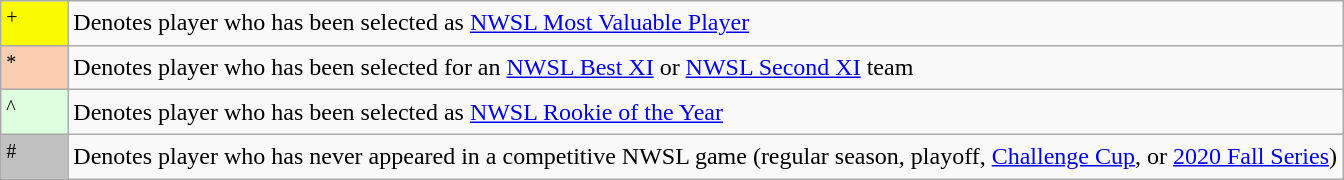<table class="wikitable">
<tr>
<td bgcolor="#FBFb00" width="5%"><sup>+</sup></td>
<td>Denotes player who has been selected as <a href='#'>NWSL Most Valuable Player</a></td>
</tr>
<tr>
<td bgcolor="#FBCEB1" width="5%"><sup>*</sup></td>
<td>Denotes player who has been selected for an <a href='#'>NWSL Best XI</a> or <a href='#'>NWSL Second XI</a> team</td>
</tr>
<tr>
<td bgcolor="#DDFFDD" width="5%"><sup>^</sup></td>
<td>Denotes player who has been selected as <a href='#'>NWSL Rookie of the Year</a></td>
</tr>
<tr>
<td bgcolor="#C0C0C0" width="5%"><sup>#</sup></td>
<td>Denotes player who has never appeared in a competitive NWSL game (regular season, playoff, <a href='#'>Challenge Cup</a>, or <a href='#'>2020 Fall Series</a>)</td>
</tr>
</table>
